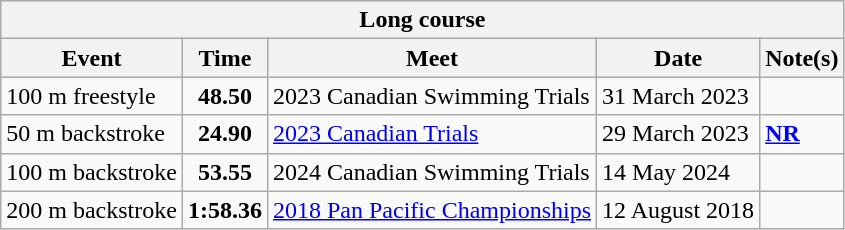<table class="wikitable">
<tr style="background:#eee;">
<th colspan="5">Long course</th>
</tr>
<tr style="background:#eee;">
<th>Event</th>
<th>Time</th>
<th>Meet</th>
<th>Date</th>
<th>Note(s)</th>
</tr>
<tr>
<td>100 m freestyle</td>
<td style="text-align:center;"><strong>48.50</strong></td>
<td>2023 Canadian Swimming Trials</td>
<td>31 March 2023</td>
<td></td>
</tr>
<tr>
<td>50 m backstroke</td>
<td style="text-align:center;"><strong>24.90</strong></td>
<td><a href='#'>2023 Canadian Trials</a></td>
<td>29 March 2023</td>
<td><strong><a href='#'>NR</a></strong></td>
</tr>
<tr>
<td>100 m backstroke</td>
<td style="text-align:center;"><strong>53.55</strong></td>
<td>2024 Canadian Swimming Trials</td>
<td>14 May 2024</td>
<td></td>
</tr>
<tr>
<td>200 m backstroke</td>
<td style="text-align:center;"><strong>1:58.36</strong></td>
<td><a href='#'>2018 Pan Pacific Championships</a></td>
<td>12 August 2018</td>
<td></td>
</tr>
</table>
